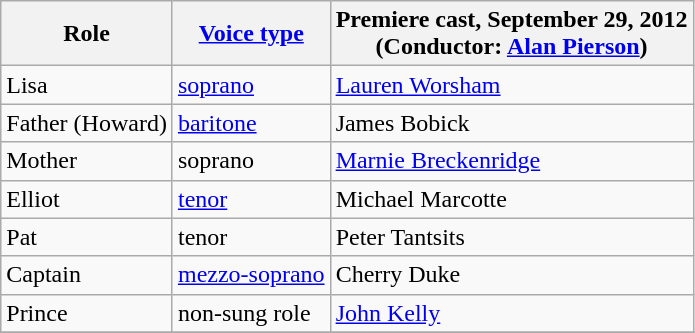<table class="wikitable">
<tr>
<th>Role</th>
<th><a href='#'>Voice type</a></th>
<th>Premiere cast, September 29, 2012<br>(Conductor: <a href='#'>Alan Pierson</a>)</th>
</tr>
<tr>
<td>Lisa</td>
<td><a href='#'>soprano</a></td>
<td><a href='#'>Lauren Worsham</a></td>
</tr>
<tr>
<td>Father (Howard)</td>
<td><a href='#'>baritone</a></td>
<td>James Bobick</td>
</tr>
<tr>
<td>Mother</td>
<td>soprano</td>
<td><a href='#'>Marnie Breckenridge</a></td>
</tr>
<tr>
<td>Elliot</td>
<td><a href='#'>tenor</a></td>
<td>Michael Marcotte</td>
</tr>
<tr>
<td>Pat</td>
<td>tenor</td>
<td>Peter Tantsits</td>
</tr>
<tr>
<td>Captain</td>
<td><a href='#'>mezzo-soprano</a></td>
<td>Cherry Duke</td>
</tr>
<tr>
<td>Prince</td>
<td>non-sung role</td>
<td><a href='#'>John Kelly</a></td>
</tr>
<tr>
</tr>
</table>
